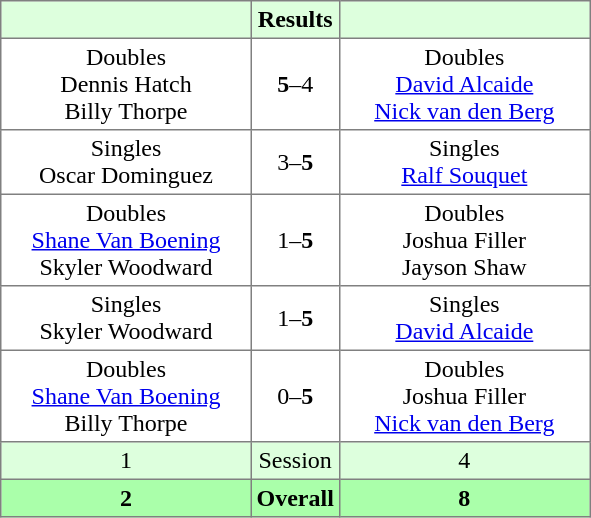<table border="1" cellpadding="3" style="border-collapse: collapse;">
<tr bgcolor="#ddffdd">
<th width="160"></th>
<th>Results</th>
<th width="160"></th>
</tr>
<tr>
<td align="center">Doubles<br>Dennis Hatch<br>Billy Thorpe</td>
<td align="center"><strong>5</strong>–4</td>
<td align="center">Doubles<br><a href='#'>David Alcaide</a><br><a href='#'>Nick van den Berg</a></td>
</tr>
<tr>
<td align="center">Singles<br>Oscar Dominguez</td>
<td align="center">3–<strong>5</strong></td>
<td align="center">Singles<br><a href='#'>Ralf Souquet</a></td>
</tr>
<tr>
<td align="center">Doubles<br><a href='#'>Shane Van Boening</a><br>Skyler Woodward</td>
<td align="center">1–<strong>5</strong></td>
<td align="center">Doubles<br>Joshua Filler<br>Jayson Shaw</td>
</tr>
<tr>
<td align="center">Singles<br>Skyler Woodward</td>
<td align="center">1–<strong>5</strong></td>
<td align="center">Singles<br><a href='#'>David Alcaide</a></td>
</tr>
<tr>
<td align="center">Doubles<br><a href='#'>Shane Van Boening</a><br>Billy Thorpe</td>
<td align="center">0–<strong>5</strong></td>
<td align="center">Doubles<br>Joshua Filler<br><a href='#'>Nick van den Berg</a></td>
</tr>
<tr bgcolor="#ddffdd">
<td align="center">1</td>
<td align="center">Session</td>
<td align="center">4</td>
</tr>
<tr bgcolor="#aaffaa">
<th align="center">2</th>
<th align="center">Overall</th>
<th align="center">8</th>
</tr>
</table>
